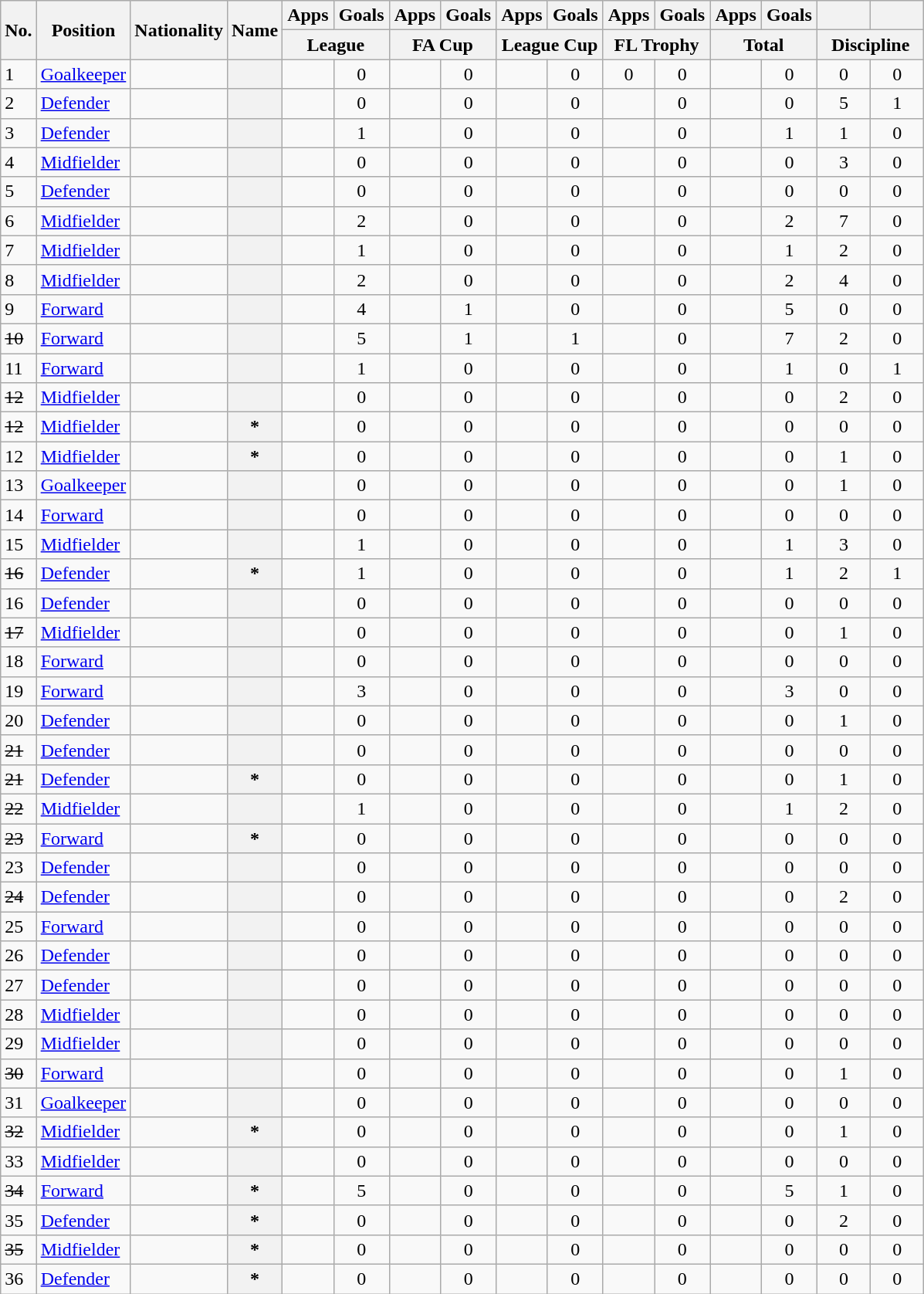<table class="wikitable sortable plainrowheaders" style="text-align:center">
<tr>
<th scope="col" rowspan="2">No.</th>
<th scope="col" rowspan="2">Position</th>
<th scope="col" rowspan="2">Nationality</th>
<th scope="col" rowspan="2">Name</th>
<th scope="col">Apps</th>
<th scope="col">Goals</th>
<th scope="col">Apps</th>
<th scope="col">Goals</th>
<th scope="col">Apps</th>
<th scope="col">Goals</th>
<th scope="col">Apps</th>
<th scope="col">Goals</th>
<th scope="col">Apps</th>
<th scope="col">Goals</th>
<th scope="col"></th>
<th scope="col"></th>
</tr>
<tr class="unsortable">
<th colspan="2" style="width:85px;">League</th>
<th colspan="2" style="width:85px;">FA Cup</th>
<th colspan="2" style="width:85px;">League Cup</th>
<th colspan="2" style="width:85px;">FL Trophy</th>
<th colspan="2" style="width:85px;">Total</th>
<th colspan="2" style="width:85px;">Discipline</th>
</tr>
<tr>
<td align="left">1</td>
<td align="left"><a href='#'>Goalkeeper</a></td>
<td align="left"></td>
<th scope="row"></th>
<td></td>
<td>0</td>
<td></td>
<td>0</td>
<td></td>
<td>0</td>
<td>0</td>
<td>0</td>
<td></td>
<td>0</td>
<td>0</td>
<td>0</td>
</tr>
<tr>
<td align="left">2</td>
<td align="left"><a href='#'>Defender</a></td>
<td align="left"></td>
<th scope="row"></th>
<td></td>
<td>0</td>
<td></td>
<td>0</td>
<td></td>
<td>0</td>
<td></td>
<td>0</td>
<td></td>
<td>0</td>
<td>5</td>
<td>1</td>
</tr>
<tr>
<td align="left">3</td>
<td align="left"><a href='#'>Defender</a></td>
<td align="left"></td>
<th scope="row"></th>
<td></td>
<td>1</td>
<td></td>
<td>0</td>
<td></td>
<td>0</td>
<td></td>
<td>0</td>
<td></td>
<td>1</td>
<td>1</td>
<td>0</td>
</tr>
<tr>
<td align="left">4</td>
<td align="left"><a href='#'>Midfielder</a></td>
<td align="left"></td>
<th scope="row"></th>
<td></td>
<td>0</td>
<td></td>
<td>0</td>
<td></td>
<td>0</td>
<td></td>
<td>0</td>
<td></td>
<td>0</td>
<td>3</td>
<td>0</td>
</tr>
<tr>
<td align="left">5</td>
<td align="left"><a href='#'>Defender</a></td>
<td align="left"></td>
<th scope="row"></th>
<td></td>
<td>0</td>
<td></td>
<td>0</td>
<td></td>
<td>0</td>
<td></td>
<td>0</td>
<td></td>
<td>0</td>
<td>0</td>
<td>0</td>
</tr>
<tr>
<td align="left">6</td>
<td align="left"><a href='#'>Midfielder</a></td>
<td align="left"></td>
<th scope="row"></th>
<td></td>
<td>2</td>
<td></td>
<td>0</td>
<td></td>
<td>0</td>
<td></td>
<td>0</td>
<td></td>
<td>2</td>
<td>7</td>
<td>0</td>
</tr>
<tr>
<td align="left">7</td>
<td align="left"><a href='#'>Midfielder</a></td>
<td align="left"></td>
<th scope="row"></th>
<td></td>
<td>1</td>
<td></td>
<td>0</td>
<td></td>
<td>0</td>
<td></td>
<td>0</td>
<td></td>
<td>1</td>
<td>2</td>
<td>0</td>
</tr>
<tr>
<td align="left">8</td>
<td align="left"><a href='#'>Midfielder</a></td>
<td align="left"></td>
<th scope="row"></th>
<td></td>
<td>2</td>
<td></td>
<td>0</td>
<td></td>
<td>0</td>
<td></td>
<td>0</td>
<td></td>
<td>2</td>
<td>4</td>
<td>0</td>
</tr>
<tr>
<td align="left">9</td>
<td align="left"><a href='#'>Forward</a></td>
<td align="left"></td>
<th scope="row"></th>
<td></td>
<td>4</td>
<td></td>
<td>1</td>
<td></td>
<td>0</td>
<td></td>
<td>0</td>
<td></td>
<td>5</td>
<td>0</td>
<td>0</td>
</tr>
<tr>
<td align="left"><s>10</s> </td>
<td align="left"><a href='#'>Forward</a></td>
<td align="left"></td>
<th scope="row"></th>
<td></td>
<td>5</td>
<td></td>
<td>1</td>
<td></td>
<td>1</td>
<td></td>
<td>0</td>
<td></td>
<td>7</td>
<td>2</td>
<td>0</td>
</tr>
<tr>
<td align="left">11</td>
<td align="left"><a href='#'>Forward</a></td>
<td align="left"></td>
<th scope="row"></th>
<td></td>
<td>1</td>
<td></td>
<td>0</td>
<td></td>
<td>0</td>
<td></td>
<td>0</td>
<td></td>
<td>1</td>
<td>0</td>
<td>1</td>
</tr>
<tr>
<td align="left"><s>12</s> </td>
<td align="left"><a href='#'>Midfielder</a></td>
<td align="left"></td>
<th scope="row"></th>
<td></td>
<td>0</td>
<td></td>
<td>0</td>
<td></td>
<td>0</td>
<td></td>
<td>0</td>
<td></td>
<td>0</td>
<td>2</td>
<td>0</td>
</tr>
<tr>
<td align="left"><s>12</s> </td>
<td align="left"><a href='#'>Midfielder</a></td>
<td align="left"></td>
<th scope="row"><em></em> *</th>
<td></td>
<td>0</td>
<td></td>
<td>0</td>
<td></td>
<td>0</td>
<td></td>
<td>0</td>
<td></td>
<td>0</td>
<td>0</td>
<td>0</td>
</tr>
<tr>
<td align="left">12</td>
<td align="left"><a href='#'>Midfielder</a></td>
<td align="left"></td>
<th scope="row"><em></em>*</th>
<td></td>
<td>0</td>
<td></td>
<td>0</td>
<td></td>
<td>0</td>
<td></td>
<td>0</td>
<td></td>
<td>0</td>
<td>1</td>
<td>0</td>
</tr>
<tr>
<td align="left">13</td>
<td align="left"><a href='#'>Goalkeeper</a></td>
<td align="left"></td>
<th scope="row"></th>
<td></td>
<td>0</td>
<td></td>
<td>0</td>
<td></td>
<td>0</td>
<td></td>
<td>0</td>
<td></td>
<td>0</td>
<td>1</td>
<td>0</td>
</tr>
<tr>
<td align="left">14</td>
<td align="left"><a href='#'>Forward</a></td>
<td align="left"></td>
<th scope="row"></th>
<td></td>
<td>0</td>
<td></td>
<td>0</td>
<td></td>
<td>0</td>
<td></td>
<td>0</td>
<td></td>
<td>0</td>
<td>0</td>
<td>0</td>
</tr>
<tr>
<td align="left">15</td>
<td align="left"><a href='#'>Midfielder</a></td>
<td align="left"></td>
<th scope="row"></th>
<td></td>
<td>1</td>
<td></td>
<td>0</td>
<td></td>
<td>0</td>
<td></td>
<td>0</td>
<td></td>
<td>1</td>
<td>3</td>
<td>0</td>
</tr>
<tr>
<td align="left"><s>16</s> </td>
<td align="left"><a href='#'>Defender</a></td>
<td align="left"></td>
<th scope="row"><em></em> *</th>
<td></td>
<td>1</td>
<td></td>
<td>0</td>
<td></td>
<td>0</td>
<td></td>
<td>0</td>
<td></td>
<td>1</td>
<td>2</td>
<td>1</td>
</tr>
<tr>
<td align="left">16</td>
<td align="left"><a href='#'>Defender</a></td>
<td align="left"></td>
<th scope="row"></th>
<td></td>
<td>0</td>
<td></td>
<td>0</td>
<td></td>
<td>0</td>
<td></td>
<td>0</td>
<td></td>
<td>0</td>
<td>0</td>
<td>0</td>
</tr>
<tr>
<td align="left"><s>17</s> </td>
<td align="left"><a href='#'>Midfielder</a></td>
<td align="left"></td>
<th scope="row"></th>
<td></td>
<td>0</td>
<td></td>
<td>0</td>
<td></td>
<td>0</td>
<td></td>
<td>0</td>
<td></td>
<td>0</td>
<td>1</td>
<td>0</td>
</tr>
<tr>
<td align="left">18</td>
<td align="left"><a href='#'>Forward</a></td>
<td align="left"></td>
<th scope="row"></th>
<td></td>
<td>0</td>
<td></td>
<td>0</td>
<td></td>
<td>0</td>
<td></td>
<td>0</td>
<td></td>
<td>0</td>
<td>0</td>
<td>0</td>
</tr>
<tr>
<td align="left">19</td>
<td align="left"><a href='#'>Forward</a></td>
<td align="left"></td>
<th scope="row"></th>
<td></td>
<td>3</td>
<td></td>
<td>0</td>
<td></td>
<td>0</td>
<td></td>
<td>0</td>
<td></td>
<td>3</td>
<td>0</td>
<td>0</td>
</tr>
<tr>
<td align="left">20</td>
<td align="left"><a href='#'>Defender</a></td>
<td align="left"></td>
<th scope="row"></th>
<td></td>
<td>0</td>
<td></td>
<td>0</td>
<td></td>
<td>0</td>
<td></td>
<td>0</td>
<td></td>
<td>0</td>
<td>1</td>
<td>0</td>
</tr>
<tr>
<td align="left"><s>21</s> </td>
<td align="left"><a href='#'>Defender</a></td>
<td align="left"></td>
<th scope="row"></th>
<td></td>
<td>0</td>
<td></td>
<td>0</td>
<td></td>
<td>0</td>
<td></td>
<td>0</td>
<td></td>
<td>0</td>
<td>0</td>
<td>0</td>
</tr>
<tr>
<td align="left"><s>21</s> </td>
<td align="left"><a href='#'>Defender</a></td>
<td align="left"></td>
<th scope="row"><em></em> *</th>
<td></td>
<td>0</td>
<td></td>
<td>0</td>
<td></td>
<td>0</td>
<td></td>
<td>0</td>
<td></td>
<td>0</td>
<td>1</td>
<td>0</td>
</tr>
<tr>
<td align="left"><s>22</s> </td>
<td align="left"><a href='#'>Midfielder</a></td>
<td align="left"></td>
<th scope="row"></th>
<td></td>
<td>1</td>
<td></td>
<td>0</td>
<td></td>
<td>0</td>
<td></td>
<td>0</td>
<td></td>
<td>1</td>
<td>2</td>
<td>0</td>
</tr>
<tr>
<td align="left"><s>23</s> </td>
<td align="left"><a href='#'>Forward</a></td>
<td align="left"></td>
<th scope="row"><em></em> *</th>
<td></td>
<td>0</td>
<td></td>
<td>0</td>
<td></td>
<td>0</td>
<td></td>
<td>0</td>
<td></td>
<td>0</td>
<td>0</td>
<td>0</td>
</tr>
<tr>
<td align="left">23</td>
<td align="left"><a href='#'>Defender</a></td>
<td align="left"></td>
<th scope="row"></th>
<td></td>
<td>0</td>
<td></td>
<td>0</td>
<td></td>
<td>0</td>
<td></td>
<td>0</td>
<td></td>
<td>0</td>
<td>0</td>
<td>0</td>
</tr>
<tr>
<td align="left"><s>24</s> </td>
<td align="left"><a href='#'>Defender</a></td>
<td align="left"></td>
<th scope="row"></th>
<td></td>
<td>0</td>
<td></td>
<td>0</td>
<td></td>
<td>0</td>
<td></td>
<td>0</td>
<td></td>
<td>0</td>
<td>2</td>
<td>0</td>
</tr>
<tr>
<td align="left">25</td>
<td align="left"><a href='#'>Forward</a></td>
<td align="left"></td>
<th scope="row"></th>
<td></td>
<td>0</td>
<td></td>
<td>0</td>
<td></td>
<td>0</td>
<td></td>
<td>0</td>
<td></td>
<td>0</td>
<td>0</td>
<td>0</td>
</tr>
<tr>
<td align="left">26</td>
<td align="left"><a href='#'>Defender</a></td>
<td align="left"></td>
<th scope="row"></th>
<td></td>
<td>0</td>
<td></td>
<td>0</td>
<td></td>
<td>0</td>
<td></td>
<td>0</td>
<td></td>
<td>0</td>
<td>0</td>
<td>0</td>
</tr>
<tr>
<td align="left">27</td>
<td align="left"><a href='#'>Defender</a></td>
<td align="left"></td>
<th scope="row"></th>
<td></td>
<td>0</td>
<td></td>
<td>0</td>
<td></td>
<td>0</td>
<td></td>
<td>0</td>
<td></td>
<td>0</td>
<td>0</td>
<td>0</td>
</tr>
<tr>
<td align="left">28</td>
<td align="left"><a href='#'>Midfielder</a></td>
<td align="left"></td>
<th scope="row"></th>
<td></td>
<td>0</td>
<td></td>
<td>0</td>
<td></td>
<td>0</td>
<td></td>
<td>0</td>
<td></td>
<td>0</td>
<td>0</td>
<td>0</td>
</tr>
<tr>
<td align="left">29</td>
<td align="left"><a href='#'>Midfielder</a></td>
<td align="left"></td>
<th scope="row"></th>
<td></td>
<td>0</td>
<td></td>
<td>0</td>
<td></td>
<td>0</td>
<td></td>
<td>0</td>
<td></td>
<td>0</td>
<td>0</td>
<td>0</td>
</tr>
<tr>
<td align="left"><s>30</s> </td>
<td align="left"><a href='#'>Forward</a></td>
<td align="left"></td>
<th scope="row"></th>
<td></td>
<td>0</td>
<td></td>
<td>0</td>
<td></td>
<td>0</td>
<td></td>
<td>0</td>
<td></td>
<td>0</td>
<td>1</td>
<td>0</td>
</tr>
<tr>
<td align="left">31</td>
<td align="left"><a href='#'>Goalkeeper</a></td>
<td align="left"></td>
<th scope="row"></th>
<td></td>
<td>0</td>
<td></td>
<td>0</td>
<td></td>
<td>0</td>
<td></td>
<td>0</td>
<td></td>
<td>0</td>
<td>0</td>
<td>0</td>
</tr>
<tr>
<td align="left"><s>32</s> </td>
<td align="left"><a href='#'>Midfielder</a></td>
<td align="left"></td>
<th scope="row"><em></em> *</th>
<td></td>
<td>0</td>
<td></td>
<td>0</td>
<td></td>
<td>0</td>
<td></td>
<td>0</td>
<td></td>
<td>0</td>
<td>1</td>
<td>0</td>
</tr>
<tr>
<td align="left">33</td>
<td align="left"><a href='#'>Midfielder</a></td>
<td align="left"></td>
<th scope="row"></th>
<td></td>
<td>0</td>
<td></td>
<td>0</td>
<td></td>
<td>0</td>
<td></td>
<td>0</td>
<td></td>
<td>0</td>
<td>0</td>
<td>0</td>
</tr>
<tr>
<td align="left"><s>34</s> </td>
<td align="left"><a href='#'>Forward</a></td>
<td align="left"></td>
<th scope="row"><em></em> *</th>
<td></td>
<td>5</td>
<td></td>
<td>0</td>
<td></td>
<td>0</td>
<td></td>
<td>0</td>
<td></td>
<td>5</td>
<td>1</td>
<td>0</td>
</tr>
<tr>
<td align="left">35</td>
<td align="left"><a href='#'>Defender</a></td>
<td align="left"></td>
<th scope="row"><em></em> *</th>
<td></td>
<td>0</td>
<td></td>
<td>0</td>
<td></td>
<td>0</td>
<td></td>
<td>0</td>
<td></td>
<td>0</td>
<td>2</td>
<td>0</td>
</tr>
<tr>
<td align="left"><s>35</s> </td>
<td align="left"><a href='#'>Midfielder</a></td>
<td align="left"></td>
<th scope="row"><em></em> *</th>
<td></td>
<td>0</td>
<td></td>
<td>0</td>
<td></td>
<td>0</td>
<td></td>
<td>0</td>
<td></td>
<td>0</td>
<td>0</td>
<td>0</td>
</tr>
<tr>
<td align="left">36</td>
<td align="left"><a href='#'>Defender</a></td>
<td align="left"></td>
<th scope="row"><em></em> *</th>
<td></td>
<td>0</td>
<td></td>
<td>0</td>
<td></td>
<td>0</td>
<td></td>
<td>0</td>
<td></td>
<td>0</td>
<td>0</td>
<td>0</td>
</tr>
</table>
